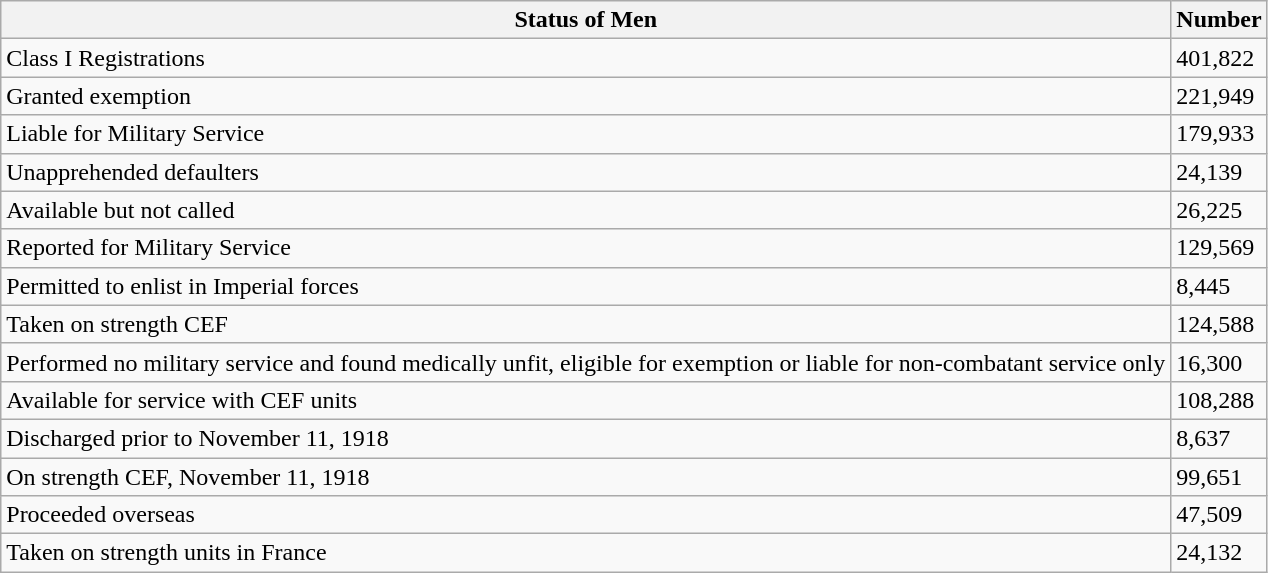<table class="wikitable mw-collapsible mw-collapsed col2right">
<tr>
<th scope=col>Status of Men</th>
<th scope=col>Number</th>
</tr>
<tr>
<td>Class I Registrations</td>
<td>401,822</td>
</tr>
<tr>
<td>Granted exemption</td>
<td>221,949</td>
</tr>
<tr>
<td>Liable for Military Service</td>
<td>179,933</td>
</tr>
<tr>
<td>Unapprehended defaulters</td>
<td>24,139</td>
</tr>
<tr>
<td>Available but not called</td>
<td>26,225</td>
</tr>
<tr>
<td>Reported for Military Service</td>
<td>129,569</td>
</tr>
<tr>
<td>Permitted to enlist in Imperial forces</td>
<td>8,445</td>
</tr>
<tr>
<td>Taken on strength CEF</td>
<td>124,588</td>
</tr>
<tr>
<td>Performed no military service and found medically unfit, eligible for exemption or liable for non-combatant service only</td>
<td>16,300</td>
</tr>
<tr>
<td>Available for service with CEF units</td>
<td>108,288</td>
</tr>
<tr>
<td>Discharged prior to November 11, 1918</td>
<td>8,637</td>
</tr>
<tr>
<td>On strength CEF, November 11, 1918</td>
<td>99,651</td>
</tr>
<tr>
<td>Proceeded overseas</td>
<td>47,509</td>
</tr>
<tr>
<td>Taken on strength units in France</td>
<td>24,132</td>
</tr>
</table>
